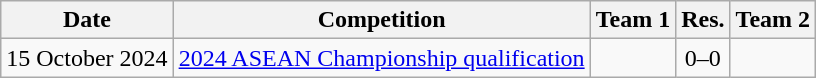<table class="wikitable">
<tr>
<th>Date</th>
<th>Competition</th>
<th>Team 1</th>
<th>Res.</th>
<th>Team 2</th>
</tr>
<tr>
<td>15 October 2024</td>
<td><a href='#'>2024 ASEAN Championship qualification</a></td>
<td></td>
<td align="center">0–0</td>
<td></td>
</tr>
</table>
